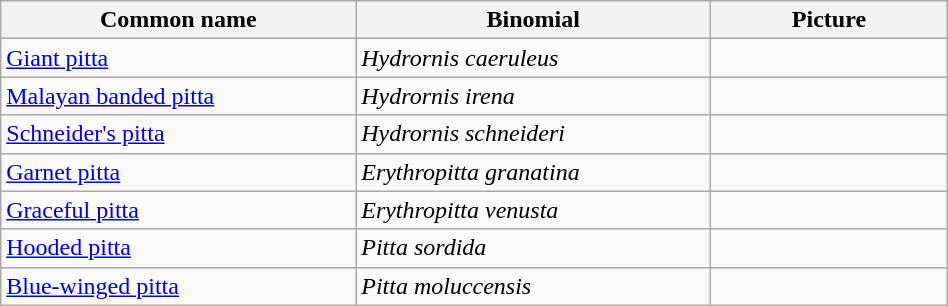<table width=50% class="wikitable">
<tr>
<th width=30%>Common name</th>
<th width=30%>Binomial</th>
<th width=20%>Picture</th>
</tr>
<tr>
<td><a href='#'>Giant pitta</a></td>
<td><em>Hydrornis caeruleus</em></td>
<td></td>
</tr>
<tr>
<td><a href='#'>Malayan banded pitta</a></td>
<td><em>Hydrornis irena</em></td>
<td></td>
</tr>
<tr>
<td><a href='#'>Schneider's pitta</a></td>
<td><em>Hydrornis schneideri</em></td>
<td></td>
</tr>
<tr>
<td><a href='#'>Garnet pitta</a></td>
<td><em>Erythropitta granatina</em></td>
<td></td>
</tr>
<tr>
<td><a href='#'>Graceful pitta</a></td>
<td><em>Erythropitta venusta</em></td>
<td></td>
</tr>
<tr>
<td><a href='#'>Hooded pitta</a></td>
<td><em>Pitta sordida</em></td>
<td></td>
</tr>
<tr>
<td><a href='#'>Blue-winged pitta</a></td>
<td><em>Pitta moluccensis</em></td>
<td></td>
</tr>
</table>
